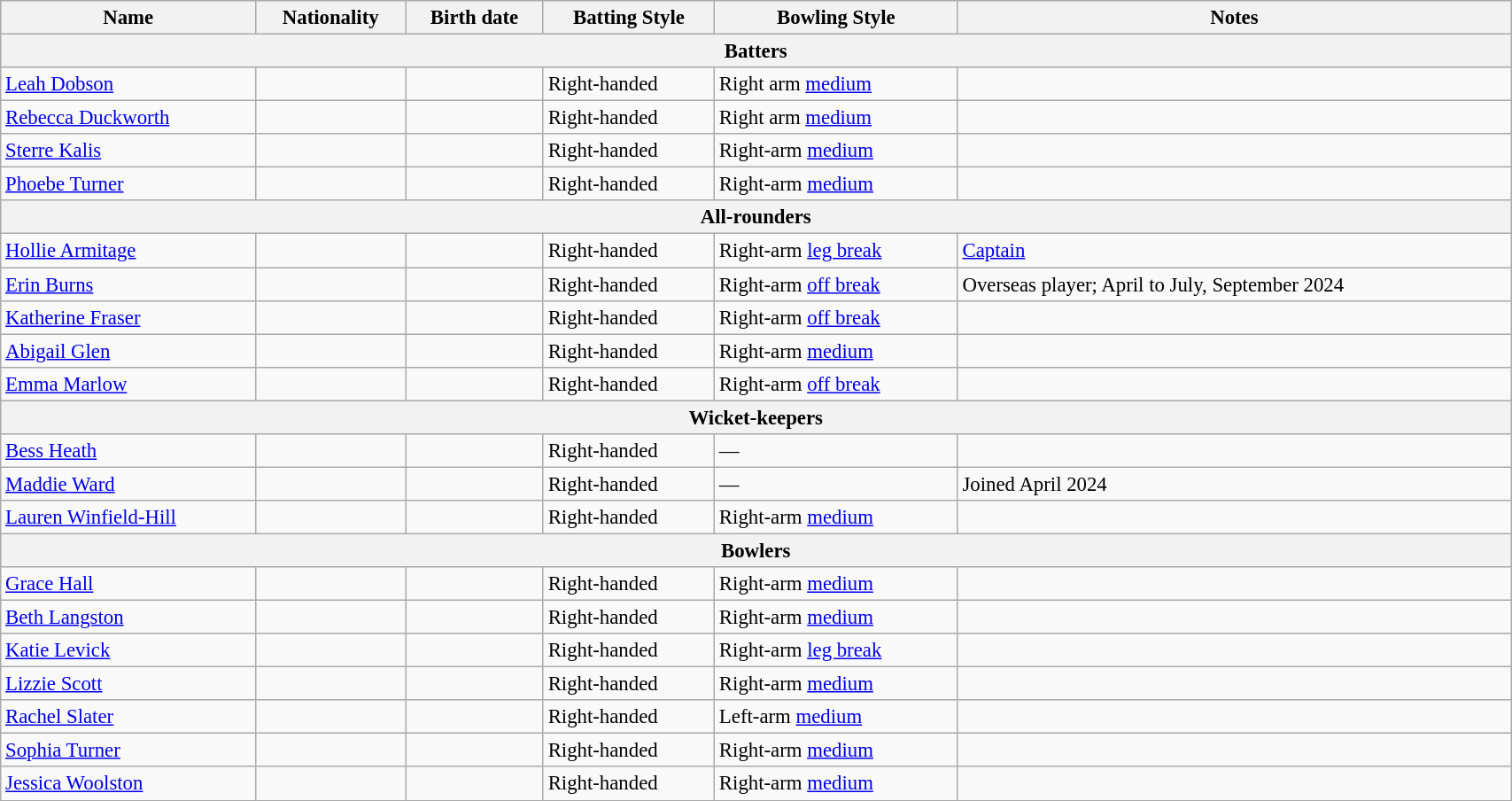<table class="wikitable"  style="font-size:95%; width:90%;">
<tr>
<th>Name</th>
<th>Nationality</th>
<th>Birth date</th>
<th>Batting Style</th>
<th>Bowling Style</th>
<th>Notes</th>
</tr>
<tr>
<th colspan="7">Batters</th>
</tr>
<tr>
<td><a href='#'>Leah Dobson</a></td>
<td></td>
<td></td>
<td>Right-handed</td>
<td>Right arm <a href='#'>medium</a></td>
<td></td>
</tr>
<tr>
<td><a href='#'>Rebecca Duckworth</a></td>
<td></td>
<td></td>
<td>Right-handed</td>
<td>Right arm <a href='#'>medium</a></td>
<td></td>
</tr>
<tr>
<td><a href='#'>Sterre Kalis</a></td>
<td></td>
<td></td>
<td>Right-handed</td>
<td>Right-arm <a href='#'>medium</a></td>
<td></td>
</tr>
<tr>
<td><a href='#'>Phoebe Turner</a></td>
<td></td>
<td></td>
<td>Right-handed</td>
<td>Right-arm <a href='#'>medium</a></td>
<td></td>
</tr>
<tr>
<th colspan="7">All-rounders</th>
</tr>
<tr>
<td><a href='#'>Hollie Armitage</a></td>
<td></td>
<td></td>
<td>Right-handed</td>
<td>Right-arm <a href='#'>leg break</a></td>
<td><a href='#'>Captain</a></td>
</tr>
<tr>
<td><a href='#'>Erin Burns</a></td>
<td></td>
<td></td>
<td>Right-handed</td>
<td>Right-arm <a href='#'>off break</a></td>
<td>Overseas player; April to July, September 2024</td>
</tr>
<tr>
<td><a href='#'>Katherine Fraser</a></td>
<td></td>
<td></td>
<td>Right-handed</td>
<td>Right-arm <a href='#'>off break</a></td>
<td></td>
</tr>
<tr>
<td><a href='#'>Abigail Glen</a></td>
<td></td>
<td></td>
<td>Right-handed</td>
<td>Right-arm <a href='#'>medium</a></td>
<td></td>
</tr>
<tr>
<td><a href='#'>Emma Marlow</a></td>
<td></td>
<td></td>
<td>Right-handed</td>
<td>Right-arm <a href='#'>off break</a></td>
<td></td>
</tr>
<tr>
<th colspan="7">Wicket-keepers</th>
</tr>
<tr>
<td><a href='#'>Bess Heath</a></td>
<td></td>
<td></td>
<td>Right-handed</td>
<td>—</td>
<td></td>
</tr>
<tr>
<td><a href='#'>Maddie Ward</a></td>
<td></td>
<td></td>
<td>Right-handed</td>
<td>—</td>
<td>Joined April 2024</td>
</tr>
<tr>
<td><a href='#'>Lauren Winfield-Hill</a></td>
<td></td>
<td></td>
<td>Right-handed</td>
<td>Right-arm <a href='#'>medium</a></td>
<td></td>
</tr>
<tr>
<th colspan="7">Bowlers</th>
</tr>
<tr>
<td><a href='#'>Grace Hall</a></td>
<td></td>
<td></td>
<td>Right-handed</td>
<td>Right-arm <a href='#'>medium</a></td>
<td></td>
</tr>
<tr>
<td><a href='#'>Beth Langston</a></td>
<td></td>
<td></td>
<td>Right-handed</td>
<td>Right-arm <a href='#'>medium</a></td>
<td></td>
</tr>
<tr>
<td><a href='#'>Katie Levick</a></td>
<td></td>
<td></td>
<td>Right-handed</td>
<td>Right-arm <a href='#'>leg break</a></td>
<td></td>
</tr>
<tr>
<td><a href='#'>Lizzie Scott</a></td>
<td></td>
<td></td>
<td>Right-handed</td>
<td>Right-arm <a href='#'>medium</a></td>
<td></td>
</tr>
<tr>
<td><a href='#'>Rachel Slater</a></td>
<td></td>
<td></td>
<td>Right-handed</td>
<td>Left-arm <a href='#'>medium</a></td>
<td></td>
</tr>
<tr>
<td><a href='#'>Sophia Turner</a></td>
<td></td>
<td></td>
<td>Right-handed</td>
<td>Right-arm <a href='#'>medium</a></td>
<td></td>
</tr>
<tr>
<td><a href='#'>Jessica Woolston</a></td>
<td></td>
<td></td>
<td>Right-handed</td>
<td>Right-arm <a href='#'>medium</a></td>
<td></td>
</tr>
</table>
